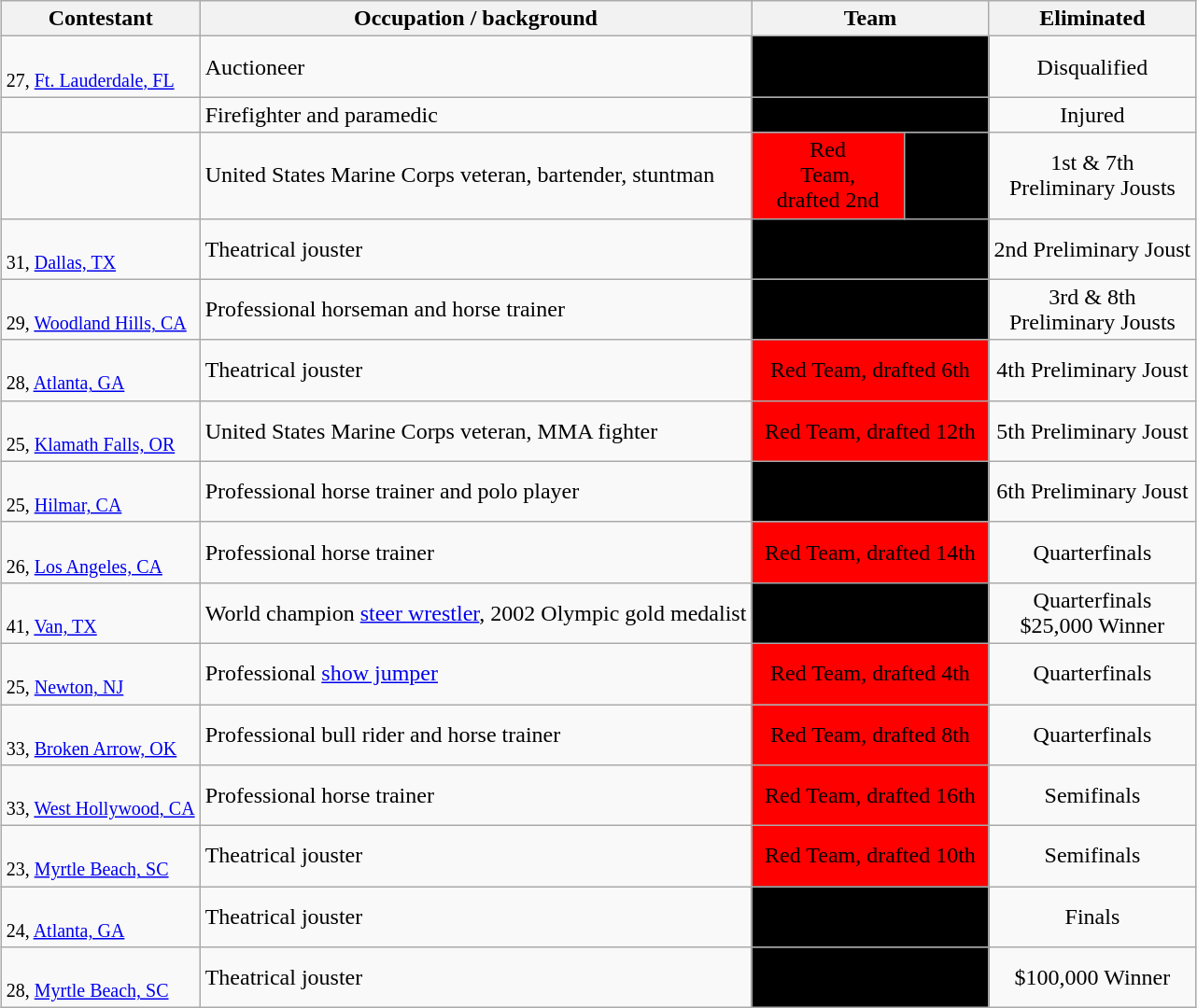<table class="wikitable" style="margin: 1em auto 1em auto;" border="1" cellpadding="2" cellspacing="0">
<tr>
<th>Contestant</th>
<th>Occupation / background</th>
<th colspan="2" style="text-align: center;">Team</th>
<th>Eliminated</th>
</tr>
<tr>
<td><br><small>27, <a href='#'>Ft. Lauderdale, FL</a></small></td>
<td>Auctioneer</td>
<td colspan="2" bgcolor="black" align="center"><span>Black Team, drafted 9th</span></td>
<td align="center">Disqualified</td>
</tr>
<tr>
<td><br><small></small></td>
<td>Firefighter and paramedic</td>
<td colspan="2" bgcolor="black" align="center"><span>Black Team, drafted 13th</span></td>
<td align="center">Injured</td>
</tr>
<tr>
<td><br><small></small></td>
<td>United States Marine Corps veteran, bartender, stuntman</td>
<td bgcolor="red" align="center"><span>Red<br>Team,<br>drafted 2nd</span></td>
<td bgcolor="black" align="center"><span>Black<br>Team</span></td>
<td align="center">1st & 7th<br>Preliminary Jousts</td>
</tr>
<tr>
<td><br><small>31, <a href='#'>Dallas, TX</a></small></td>
<td>Theatrical jouster</td>
<td colspan="2" bgcolor="black" align="center"><span>Black Team, drafted 15th</span></td>
<td align="center">2nd Preliminary Joust</td>
</tr>
<tr>
<td><br><small>29, <a href='#'>Woodland Hills, CA</a></small></td>
<td>Professional horseman and horse trainer</td>
<td colspan="2" bgcolor="black" align="center"><span>Black Team, drafted 11th</span></td>
<td align="center">3rd & 8th<br>Preliminary Jousts</td>
</tr>
<tr>
<td><br><small>28, <a href='#'>Atlanta, GA</a></small></td>
<td>Theatrical jouster</td>
<td colspan="2" bgcolor="red" align="center"><span>Red Team, drafted 6th</span></td>
<td align="center">4th Preliminary Joust</td>
</tr>
<tr>
<td><br><small>25, <a href='#'>Klamath Falls, OR</a></small></td>
<td>United States Marine Corps veteran, MMA fighter</td>
<td colspan="2" bgcolor="red" align="center"><span>Red Team, drafted 12th</span></td>
<td align="center">5th Preliminary Joust</td>
</tr>
<tr>
<td><br><small>25, <a href='#'>Hilmar, CA</a></small></td>
<td>Professional horse trainer and polo player</td>
<td colspan="2" bgcolor="black" align="center"><span>Black Team, drafted 3rd</span></td>
<td align="center">6th Preliminary Joust</td>
</tr>
<tr>
<td><br><small>26, <a href='#'>Los Angeles, CA</a></small></td>
<td>Professional horse trainer</td>
<td colspan="2" bgcolor="red" align="center"><span>Red Team, drafted 14th</span></td>
<td align="center">Quarterfinals</td>
</tr>
<tr>
<td><br><small>41, <a href='#'>Van, TX</a></small></td>
<td>World champion <a href='#'>steer wrestler</a>, 2002 Olympic gold medalist</td>
<td colspan="2" bgcolor="black" align="center"><span>Black Team, drafted 1st</span></td>
<td align="center">Quarterfinals<br>$25,000 Winner</td>
</tr>
<tr>
<td><br><small>25, <a href='#'>Newton, NJ</a></small></td>
<td>Professional <a href='#'>show jumper</a></td>
<td colspan="2" bgcolor="red" align="center"><span>Red Team, drafted 4th</span></td>
<td align="center">Quarterfinals</td>
</tr>
<tr>
<td><br><small>33, <a href='#'>Broken Arrow, OK</a></small></td>
<td>Professional bull rider and horse trainer</td>
<td colspan="2" bgcolor="red" align="center"><span>Red Team, drafted 8th</span></td>
<td align="center">Quarterfinals</td>
</tr>
<tr>
<td><br><small>33, <a href='#'>West Hollywood, CA</a></small></td>
<td>Professional horse trainer</td>
<td colspan="2" bgcolor="red" align="center"><span>Red Team, drafted 16th</span></td>
<td align="center">Semifinals</td>
</tr>
<tr>
<td><br><small>23, <a href='#'>Myrtle Beach, SC</a></small></td>
<td>Theatrical jouster</td>
<td colspan="2" bgcolor="red" align="center"><span>Red Team, drafted 10th</span></td>
<td align="center">Semifinals</td>
</tr>
<tr>
<td><br><small>24, <a href='#'>Atlanta, GA</a></small></td>
<td>Theatrical jouster</td>
<td colspan="2" bgcolor="black" align="center"><span>Black Team, drafted 5th</span></td>
<td align="center">Finals</td>
</tr>
<tr>
<td><br><small>28, <a href='#'>Myrtle Beach, SC</a></small></td>
<td>Theatrical jouster</td>
<td colspan="2" bgcolor="black" align="center"><span>Black Team, drafted 7th</span></td>
<td align="center">$100,000 Winner</td>
</tr>
</table>
